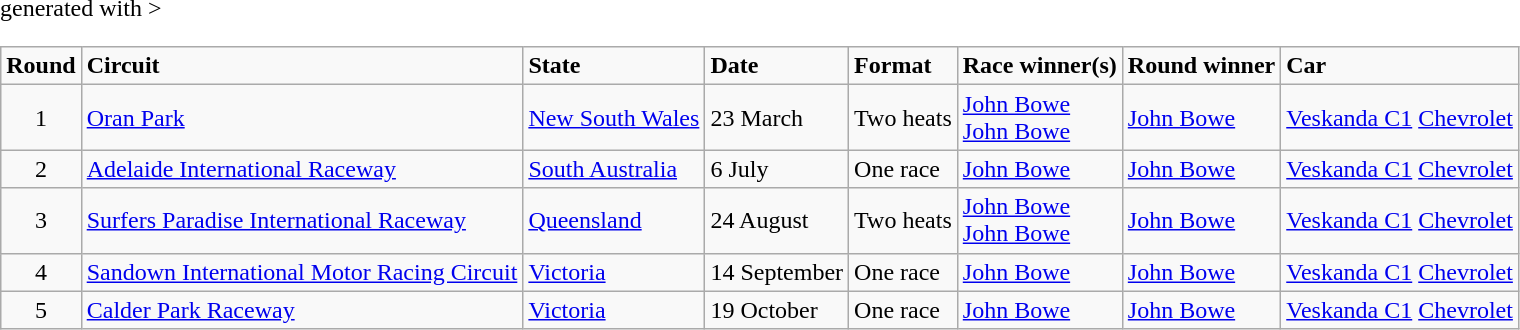<table class="wikitable" <hiddentext>generated with >
<tr style="font-weight:bold">
<td height="14" align="center">Round</td>
<td>Circuit</td>
<td>State</td>
<td>Date</td>
<td>Format</td>
<td>Race winner(s)</td>
<td>Round winner</td>
<td>Car</td>
</tr>
<tr>
<td height="14" align="center">1</td>
<td><a href='#'>Oran Park</a></td>
<td><a href='#'>New South Wales</a></td>
<td>23 March</td>
<td>Two heats</td>
<td><a href='#'>John Bowe</a><br><a href='#'>John Bowe</a></td>
<td><a href='#'>John Bowe</a></td>
<td><a href='#'>Veskanda C1</a> <a href='#'>Chevrolet</a></td>
</tr>
<tr>
<td height="14" align="center">2</td>
<td><a href='#'>Adelaide International Raceway</a></td>
<td><a href='#'>South Australia</a></td>
<td>6 July</td>
<td>One race</td>
<td><a href='#'>John Bowe</a></td>
<td><a href='#'>John Bowe</a></td>
<td><a href='#'>Veskanda C1</a> <a href='#'>Chevrolet</a></td>
</tr>
<tr>
<td height="14" align="center">3</td>
<td><a href='#'>Surfers Paradise International Raceway</a></td>
<td><a href='#'>Queensland</a></td>
<td>24 August</td>
<td>Two heats</td>
<td><a href='#'>John Bowe</a><br><a href='#'>John Bowe</a></td>
<td><a href='#'>John Bowe</a></td>
<td><a href='#'>Veskanda C1</a> <a href='#'>Chevrolet</a></td>
</tr>
<tr>
<td height="14" align="center">4</td>
<td><a href='#'>Sandown International Motor Racing Circuit</a></td>
<td><a href='#'>Victoria</a></td>
<td>14 September</td>
<td>One race</td>
<td><a href='#'>John Bowe</a></td>
<td><a href='#'>John Bowe</a></td>
<td><a href='#'>Veskanda C1</a> <a href='#'>Chevrolet</a></td>
</tr>
<tr>
<td height="14" align="center">5</td>
<td><a href='#'>Calder Park Raceway</a></td>
<td><a href='#'>Victoria</a></td>
<td>19 October</td>
<td>One race</td>
<td><a href='#'>John Bowe</a></td>
<td><a href='#'>John Bowe</a></td>
<td><a href='#'>Veskanda C1</a> <a href='#'>Chevrolet</a></td>
</tr>
</table>
